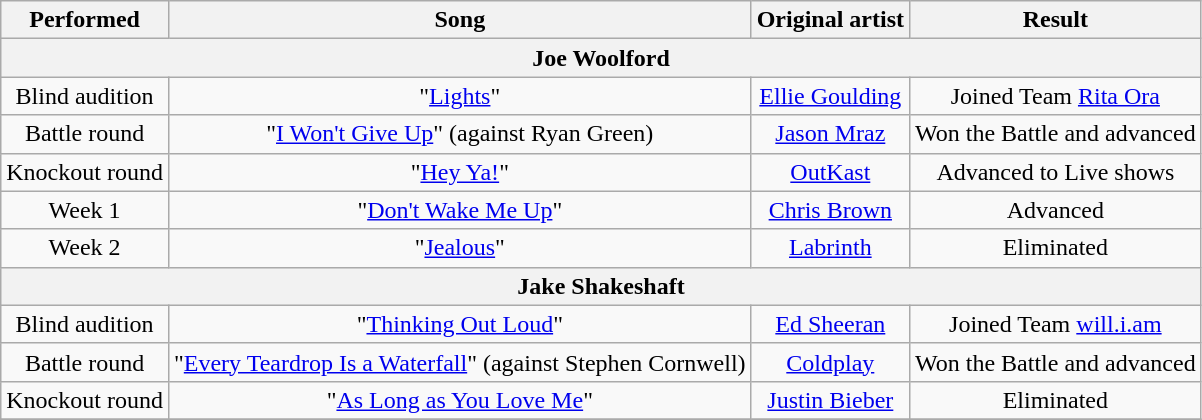<table class="wikitable plainrowheaders" style="text-align:center;">
<tr>
<th scope="col">Performed</th>
<th scope="col">Song</th>
<th scope="col">Original artist</th>
<th scope="col">Result</th>
</tr>
<tr>
<th scope="col" colspan="4">Joe Woolford</th>
</tr>
<tr>
<td>Blind audition</td>
<td>"<a href='#'>Lights</a>"</td>
<td><a href='#'>Ellie Goulding</a></td>
<td>Joined Team <a href='#'>Rita Ora</a></td>
</tr>
<tr>
<td>Battle round</td>
<td>"<a href='#'>I Won't Give Up</a>" <span>(against Ryan Green)</span></td>
<td><a href='#'>Jason Mraz</a></td>
<td>Won the Battle and advanced</td>
</tr>
<tr>
<td>Knockout round</td>
<td>"<a href='#'>Hey Ya!</a>"</td>
<td><a href='#'>OutKast</a></td>
<td>Advanced to Live shows</td>
</tr>
<tr>
<td>Week 1</td>
<td>"<a href='#'>Don't Wake Me Up</a>"</td>
<td><a href='#'>Chris Brown</a></td>
<td>Advanced</td>
</tr>
<tr>
<td>Week 2</td>
<td>"<a href='#'>Jealous</a>"</td>
<td><a href='#'>Labrinth</a></td>
<td>Eliminated</td>
</tr>
<tr>
<th scope="col" colspan="4">Jake Shakeshaft</th>
</tr>
<tr>
<td>Blind audition</td>
<td>"<a href='#'>Thinking Out Loud</a>"</td>
<td><a href='#'>Ed Sheeran</a></td>
<td>Joined Team <a href='#'>will.i.am</a></td>
</tr>
<tr>
<td>Battle round</td>
<td>"<a href='#'>Every Teardrop Is a Waterfall</a>" <span>(against Stephen Cornwell)</span></td>
<td><a href='#'>Coldplay</a></td>
<td>Won the Battle and advanced</td>
</tr>
<tr>
<td>Knockout round</td>
<td>"<a href='#'>As Long as You Love Me</a>"</td>
<td><a href='#'>Justin Bieber</a></td>
<td>Eliminated</td>
</tr>
<tr>
</tr>
</table>
